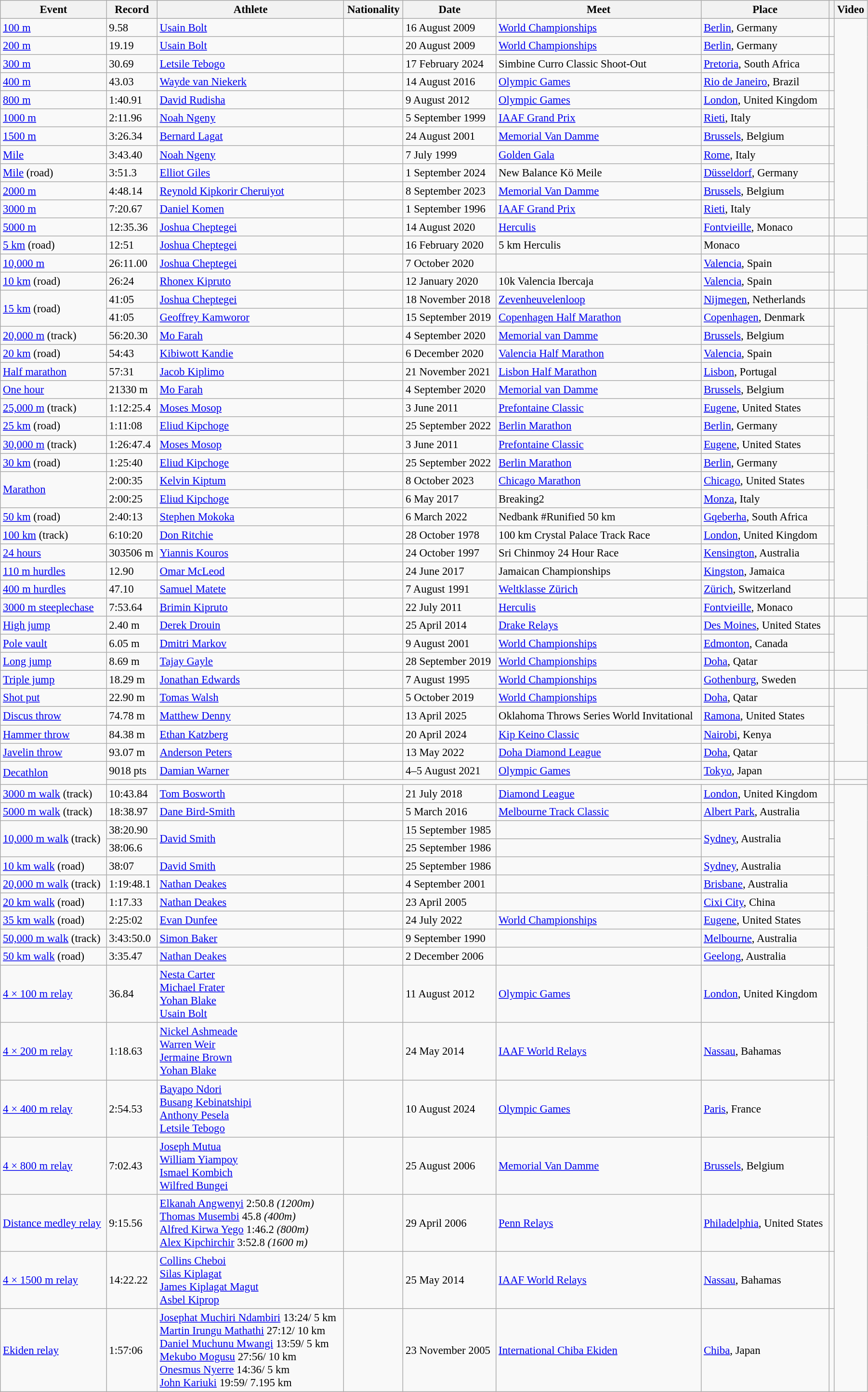<table class="wikitable" style="font-size:95%; width: 95%;">
<tr>
<th>Event</th>
<th>Record</th>
<th>Athlete</th>
<th>Nationality</th>
<th>Date</th>
<th>Meet</th>
<th>Place</th>
<th></th>
<th>Video</th>
</tr>
<tr>
<td><a href='#'>100 m</a></td>
<td>9.58 </td>
<td><a href='#'>Usain Bolt</a></td>
<td></td>
<td>16 August 2009</td>
<td><a href='#'>World Championships</a></td>
<td><a href='#'>Berlin</a>, Germany</td>
<td></td>
</tr>
<tr>
<td><a href='#'>200 m</a></td>
<td>19.19 </td>
<td><a href='#'>Usain Bolt</a></td>
<td></td>
<td>20 August 2009</td>
<td><a href='#'>World Championships</a></td>
<td><a href='#'>Berlin</a>, Germany</td>
<td></td>
</tr>
<tr>
<td><a href='#'>300 m</a></td>
<td>30.69 </td>
<td><a href='#'>Letsile Tebogo</a></td>
<td></td>
<td>17 February 2024</td>
<td>Simbine Curro Classic Shoot-Out</td>
<td><a href='#'>Pretoria</a>, South Africa</td>
<td></td>
</tr>
<tr>
<td><a href='#'>400 m</a></td>
<td>43.03</td>
<td><a href='#'>Wayde van Niekerk</a></td>
<td></td>
<td>14 August 2016</td>
<td><a href='#'>Olympic Games</a></td>
<td><a href='#'>Rio de Janeiro</a>, Brazil</td>
<td></td>
</tr>
<tr>
<td><a href='#'>800 m</a></td>
<td>1:40.91</td>
<td><a href='#'>David Rudisha</a></td>
<td></td>
<td>9 August 2012</td>
<td><a href='#'>Olympic Games</a></td>
<td><a href='#'>London</a>, United Kingdom</td>
<td></td>
</tr>
<tr>
<td><a href='#'>1000 m</a></td>
<td>2:11.96</td>
<td><a href='#'>Noah Ngeny</a></td>
<td></td>
<td>5 September 1999</td>
<td><a href='#'>IAAF Grand Prix</a></td>
<td><a href='#'>Rieti</a>, Italy</td>
<td></td>
</tr>
<tr>
<td><a href='#'>1500 m</a></td>
<td>3:26.34</td>
<td><a href='#'>Bernard Lagat</a></td>
<td></td>
<td>24 August 2001</td>
<td><a href='#'>Memorial Van Damme</a></td>
<td><a href='#'>Brussels</a>, Belgium</td>
<td></td>
</tr>
<tr>
<td><a href='#'>Mile</a></td>
<td>3:43.40</td>
<td><a href='#'>Noah Ngeny</a></td>
<td></td>
<td>7 July 1999</td>
<td><a href='#'>Golden Gala</a></td>
<td><a href='#'>Rome</a>, Italy</td>
<td></td>
</tr>
<tr>
<td><a href='#'>Mile</a> (road)</td>
<td>3:51.3 </td>
<td><a href='#'>Elliot Giles</a></td>
<td></td>
<td>1 September 2024</td>
<td>New Balance Kö Meile</td>
<td><a href='#'>Düsseldorf</a>, Germany</td>
<td></td>
</tr>
<tr>
<td><a href='#'>2000 m</a></td>
<td>4:48.14</td>
<td><a href='#'>Reynold Kipkorir Cheruiyot</a></td>
<td></td>
<td>8 September 2023</td>
<td><a href='#'>Memorial Van Damme</a></td>
<td><a href='#'>Brussels</a>, Belgium</td>
<td></td>
</tr>
<tr>
<td><a href='#'>3000 m</a></td>
<td>7:20.67</td>
<td><a href='#'>Daniel Komen</a></td>
<td></td>
<td>1 September 1996</td>
<td><a href='#'>IAAF Grand Prix</a></td>
<td><a href='#'>Rieti</a>, Italy</td>
<td></td>
</tr>
<tr>
<td><a href='#'>5000 m</a></td>
<td>12:35.36</td>
<td><a href='#'>Joshua Cheptegei</a></td>
<td></td>
<td>14 August 2020</td>
<td><a href='#'>Herculis</a></td>
<td><a href='#'>Fontvieille</a>, Monaco</td>
<td></td>
<td></td>
</tr>
<tr>
<td><a href='#'>5 km</a> (road)</td>
<td>12:51</td>
<td><a href='#'>Joshua Cheptegei</a></td>
<td></td>
<td>16 February 2020</td>
<td>5 km Herculis</td>
<td>Monaco</td>
<td></td>
<td></td>
</tr>
<tr>
<td><a href='#'>10,000 m</a></td>
<td>26:11.00</td>
<td><a href='#'>Joshua Cheptegei</a></td>
<td></td>
<td>7 October 2020</td>
<td></td>
<td><a href='#'>Valencia</a>, Spain</td>
<td></td>
</tr>
<tr>
<td><a href='#'>10 km</a> (road)</td>
<td>26:24</td>
<td><a href='#'>Rhonex Kipruto</a></td>
<td></td>
<td>12 January 2020</td>
<td>10k Valencia Ibercaja</td>
<td><a href='#'>Valencia</a>, Spain</td>
<td></td>
</tr>
<tr>
<td rowspan=2><a href='#'>15 km</a> (road)</td>
<td>41:05</td>
<td><a href='#'>Joshua Cheptegei</a></td>
<td></td>
<td>18 November 2018</td>
<td><a href='#'>Zevenheuvelenloop</a></td>
<td><a href='#'>Nijmegen</a>, Netherlands</td>
<td></td>
<td></td>
</tr>
<tr>
<td>41:05</td>
<td><a href='#'>Geoffrey Kamworor</a></td>
<td></td>
<td>15 September 2019</td>
<td><a href='#'>Copenhagen Half Marathon</a></td>
<td><a href='#'>Copenhagen</a>, Denmark</td>
<td></td>
</tr>
<tr>
<td><a href='#'>20,000 m</a> (track)</td>
<td>56:20.30</td>
<td><a href='#'>Mo Farah</a></td>
<td></td>
<td>4 September 2020</td>
<td><a href='#'>Memorial van Damme</a></td>
<td><a href='#'>Brussels</a>, Belgium</td>
<td></td>
</tr>
<tr>
<td><a href='#'>20 km</a> (road)</td>
<td>54:43 </td>
<td><a href='#'>Kibiwott Kandie</a></td>
<td></td>
<td>6 December 2020</td>
<td><a href='#'>Valencia Half Marathon</a></td>
<td><a href='#'>Valencia</a>, Spain</td>
<td></td>
</tr>
<tr>
<td><a href='#'>Half marathon</a></td>
<td>57:31</td>
<td><a href='#'>Jacob Kiplimo</a></td>
<td></td>
<td>21 November 2021</td>
<td><a href='#'>Lisbon Half Marathon</a></td>
<td><a href='#'>Lisbon</a>, Portugal</td>
<td></td>
</tr>
<tr>
<td><a href='#'>One hour</a></td>
<td>21330 m</td>
<td><a href='#'>Mo Farah</a></td>
<td></td>
<td>4 September 2020</td>
<td><a href='#'>Memorial van Damme</a></td>
<td><a href='#'>Brussels</a>, Belgium</td>
<td></td>
</tr>
<tr>
<td><a href='#'>25,000 m</a> (track)</td>
<td>1:12:25.4</td>
<td><a href='#'>Moses Mosop</a></td>
<td></td>
<td>3 June 2011</td>
<td><a href='#'>Prefontaine Classic</a></td>
<td><a href='#'>Eugene</a>, United States</td>
<td></td>
</tr>
<tr>
<td><a href='#'>25 km</a> (road)</td>
<td>1:11:08</td>
<td><a href='#'>Eliud Kipchoge</a></td>
<td></td>
<td>25 September 2022</td>
<td><a href='#'>Berlin Marathon</a></td>
<td><a href='#'>Berlin</a>, Germany</td>
<td></td>
</tr>
<tr>
<td><a href='#'>30,000 m</a> (track)</td>
<td>1:26:47.4</td>
<td><a href='#'>Moses Mosop</a></td>
<td></td>
<td>3 June 2011</td>
<td><a href='#'>Prefontaine Classic</a></td>
<td><a href='#'>Eugene</a>, United States</td>
<td></td>
</tr>
<tr>
<td><a href='#'>30 km</a> (road)</td>
<td>1:25:40</td>
<td><a href='#'>Eliud Kipchoge</a></td>
<td></td>
<td>25 September 2022</td>
<td><a href='#'>Berlin Marathon</a></td>
<td><a href='#'>Berlin</a>, Germany</td>
<td></td>
</tr>
<tr>
<td rowspan=2><a href='#'>Marathon</a></td>
<td>2:00:35</td>
<td><a href='#'>Kelvin Kiptum</a></td>
<td></td>
<td>8 October 2023</td>
<td><a href='#'>Chicago Marathon</a></td>
<td><a href='#'>Chicago</a>, United States</td>
<td></td>
</tr>
<tr>
<td>2:00:25 </td>
<td><a href='#'>Eliud Kipchoge</a></td>
<td></td>
<td>6 May 2017</td>
<td>Breaking2</td>
<td><a href='#'>Monza</a>, Italy</td>
<td></td>
</tr>
<tr>
<td><a href='#'>50 km</a> (road)</td>
<td>2:40:13</td>
<td><a href='#'>Stephen Mokoka</a></td>
<td></td>
<td>6 March 2022</td>
<td>Nedbank #Runified 50 km</td>
<td><a href='#'>Gqeberha</a>, South Africa</td>
<td></td>
</tr>
<tr>
<td><a href='#'>100 km</a> (track)</td>
<td>6:10:20</td>
<td><a href='#'>Don Ritchie</a></td>
<td></td>
<td>28 October 1978</td>
<td>100 km Crystal Palace Track Race</td>
<td><a href='#'>London</a>, United Kingdom</td>
<td></td>
</tr>
<tr>
<td><a href='#'>24 hours</a></td>
<td>303506 m</td>
<td><a href='#'>Yiannis Kouros</a></td>
<td></td>
<td>24 October 1997</td>
<td>Sri Chinmoy 24 Hour Race</td>
<td><a href='#'>Kensington</a>, Australia</td>
<td></td>
</tr>
<tr>
<td><a href='#'>110 m hurdles</a></td>
<td>12.90 </td>
<td><a href='#'>Omar McLeod</a></td>
<td></td>
<td>24 June 2017</td>
<td>Jamaican Championships</td>
<td><a href='#'>Kingston</a>, Jamaica</td>
<td></td>
</tr>
<tr>
<td><a href='#'>400 m hurdles</a></td>
<td>47.10</td>
<td><a href='#'>Samuel Matete</a></td>
<td></td>
<td>7 August 1991</td>
<td><a href='#'>Weltklasse Zürich</a></td>
<td><a href='#'>Zürich</a>, Switzerland</td>
<td></td>
</tr>
<tr>
<td><a href='#'>3000 m steeplechase</a></td>
<td>7:53.64</td>
<td><a href='#'>Brimin Kipruto</a></td>
<td></td>
<td>22 July 2011</td>
<td><a href='#'>Herculis</a></td>
<td><a href='#'>Fontvieille</a>, Monaco</td>
<td></td>
<td></td>
</tr>
<tr>
<td><a href='#'>High jump</a></td>
<td>2.40 m</td>
<td><a href='#'>Derek Drouin</a></td>
<td></td>
<td>25 April 2014</td>
<td><a href='#'>Drake Relays</a></td>
<td><a href='#'>Des Moines</a>, United States</td>
<td></td>
</tr>
<tr>
<td><a href='#'>Pole vault</a></td>
<td>6.05 m</td>
<td><a href='#'>Dmitri Markov</a></td>
<td></td>
<td>9 August 2001</td>
<td><a href='#'>World Championships</a></td>
<td><a href='#'>Edmonton</a>, Canada</td>
<td></td>
</tr>
<tr>
<td><a href='#'>Long jump</a></td>
<td>8.69 m </td>
<td><a href='#'>Tajay Gayle</a></td>
<td></td>
<td>28 September 2019</td>
<td><a href='#'>World Championships</a></td>
<td><a href='#'>Doha</a>, Qatar</td>
<td></td>
</tr>
<tr>
<td><a href='#'>Triple jump</a></td>
<td>18.29 m </td>
<td><a href='#'>Jonathan Edwards</a></td>
<td></td>
<td>7 August 1995</td>
<td><a href='#'>World Championships</a></td>
<td><a href='#'>Gothenburg</a>, Sweden</td>
<td></td>
<td></td>
</tr>
<tr>
<td><a href='#'>Shot put</a></td>
<td>22.90 m</td>
<td><a href='#'>Tomas Walsh</a></td>
<td></td>
<td>5 October 2019</td>
<td><a href='#'>World Championships</a></td>
<td><a href='#'>Doha</a>, Qatar</td>
<td></td>
</tr>
<tr>
<td><a href='#'>Discus throw</a></td>
<td>74.78 m</td>
<td><a href='#'>Matthew Denny</a></td>
<td></td>
<td>13 April 2025</td>
<td>Oklahoma Throws Series World Invitational</td>
<td><a href='#'>Ramona</a>, United States</td>
<td></td>
</tr>
<tr>
<td><a href='#'>Hammer throw</a></td>
<td>84.38 m</td>
<td><a href='#'>Ethan Katzberg</a></td>
<td></td>
<td>20 April 2024</td>
<td><a href='#'>Kip Keino Classic</a></td>
<td><a href='#'>Nairobi</a>, Kenya</td>
<td></td>
</tr>
<tr>
<td><a href='#'>Javelin throw</a></td>
<td>93.07 m</td>
<td><a href='#'>Anderson Peters</a></td>
<td></td>
<td>13 May 2022</td>
<td><a href='#'>Doha Diamond League</a></td>
<td><a href='#'>Doha</a>, Qatar</td>
<td></td>
</tr>
<tr>
<td rowspan=2><a href='#'>Decathlon</a></td>
<td>9018 pts</td>
<td><a href='#'>Damian Warner</a></td>
<td></td>
<td>4–5 August 2021</td>
<td><a href='#'>Olympic Games</a></td>
<td><a href='#'>Tokyo</a>, Japan</td>
<td rowspan=2></td>
<td></td>
</tr>
<tr>
<td colspan=6></td>
<td></td>
</tr>
<tr>
<td><a href='#'>3000 m walk</a> (track)</td>
<td>10:43.84</td>
<td><a href='#'>Tom Bosworth</a></td>
<td></td>
<td>21 July 2018</td>
<td><a href='#'>Diamond League</a></td>
<td><a href='#'>London</a>, United Kingdom</td>
<td></td>
</tr>
<tr>
<td><a href='#'>5000 m walk</a> (track)</td>
<td>18:38.97</td>
<td><a href='#'>Dane Bird-Smith</a></td>
<td></td>
<td>5 March 2016</td>
<td><a href='#'>Melbourne Track Classic</a></td>
<td><a href='#'>Albert Park</a>, Australia</td>
<td></td>
</tr>
<tr>
<td rowspan=2><a href='#'>10,000 m walk</a> (track)</td>
<td>38:20.90</td>
<td rowspan=2><a href='#'>David Smith</a></td>
<td rowspan=2></td>
<td>15 September 1985</td>
<td></td>
<td rowspan=2><a href='#'>Sydney</a>, Australia</td>
<td></td>
</tr>
<tr>
<td>38:06.6  </td>
<td>25 September 1986</td>
<td></td>
<td></td>
</tr>
<tr>
<td><a href='#'>10 km walk</a> (road)</td>
<td>38:07</td>
<td><a href='#'>David Smith</a></td>
<td></td>
<td>25 September 1986</td>
<td></td>
<td><a href='#'>Sydney</a>, Australia</td>
<td></td>
</tr>
<tr>
<td><a href='#'>20,000 m walk</a> (track)</td>
<td>1:19:48.1 </td>
<td><a href='#'>Nathan Deakes</a></td>
<td></td>
<td>4 September 2001</td>
<td></td>
<td><a href='#'>Brisbane</a>, Australia</td>
<td></td>
</tr>
<tr>
<td><a href='#'>20 km walk</a> (road)</td>
<td>1:17.33</td>
<td><a href='#'>Nathan Deakes</a></td>
<td></td>
<td>23 April 2005</td>
<td></td>
<td><a href='#'>Cixi City</a>, China</td>
<td></td>
</tr>
<tr>
<td><a href='#'>35 km walk</a> (road)</td>
<td>2:25:02</td>
<td><a href='#'>Evan Dunfee</a></td>
<td></td>
<td>24 July 2022</td>
<td><a href='#'>World Championships</a></td>
<td><a href='#'>Eugene</a>, United States</td>
<td></td>
</tr>
<tr>
<td><a href='#'>50,000 m walk</a> (track)</td>
<td>3:43:50.0</td>
<td><a href='#'>Simon Baker</a></td>
<td></td>
<td>9 September 1990</td>
<td></td>
<td><a href='#'>Melbourne</a>, Australia</td>
<td></td>
</tr>
<tr>
<td><a href='#'>50 km walk</a> (road)</td>
<td>3:35.47</td>
<td><a href='#'>Nathan Deakes</a></td>
<td></td>
<td>2 December 2006</td>
<td></td>
<td><a href='#'>Geelong</a>, Australia</td>
<td></td>
</tr>
<tr>
<td><a href='#'>4 × 100 m relay</a></td>
<td>36.84</td>
<td><a href='#'>Nesta Carter</a><br><a href='#'>Michael Frater</a><br><a href='#'>Yohan Blake</a><br><a href='#'>Usain Bolt</a></td>
<td></td>
<td>11 August 2012</td>
<td><a href='#'>Olympic Games</a></td>
<td><a href='#'>London</a>, United Kingdom</td>
<td></td>
</tr>
<tr>
<td><a href='#'>4 × 200 m relay</a></td>
<td>1:18.63</td>
<td><a href='#'>Nickel Ashmeade</a><br><a href='#'>Warren Weir</a><br><a href='#'>Jermaine Brown</a><br><a href='#'>Yohan Blake</a></td>
<td></td>
<td>24 May 2014</td>
<td><a href='#'>IAAF World Relays</a></td>
<td><a href='#'>Nassau</a>, Bahamas</td>
<td></td>
</tr>
<tr>
<td><a href='#'>4 × 400 m relay</a></td>
<td>2:54.53</td>
<td><a href='#'>Bayapo Ndori</a><br><a href='#'>Busang Kebinatshipi</a><br><a href='#'>Anthony Pesela</a><br><a href='#'>Letsile Tebogo</a></td>
<td></td>
<td>10 August 2024</td>
<td><a href='#'>Olympic Games</a></td>
<td><a href='#'>Paris</a>, France</td>
<td></td>
</tr>
<tr>
<td><a href='#'>4 × 800 m relay</a></td>
<td>7:02.43</td>
<td><a href='#'>Joseph Mutua</a><br><a href='#'>William Yiampoy</a><br><a href='#'>Ismael Kombich</a><br><a href='#'>Wilfred Bungei</a></td>
<td></td>
<td>25 August 2006</td>
<td><a href='#'>Memorial Van Damme</a></td>
<td><a href='#'>Brussels</a>, Belgium</td>
<td></td>
</tr>
<tr>
<td><a href='#'>Distance medley relay</a></td>
<td>9:15.56</td>
<td><a href='#'>Elkanah Angwenyi</a> 2:50.8 <em>(1200m)</em><br><a href='#'>Thomas Musembi</a> 45.8 <em>(400m)</em><br><a href='#'>Alfred Kirwa Yego</a> 1:46.2 <em>(800m)</em><br><a href='#'>Alex Kipchirchir</a> 3:52.8 <em>(1600 m)</em></td>
<td></td>
<td>29 April 2006</td>
<td><a href='#'>Penn Relays</a></td>
<td><a href='#'>Philadelphia</a>, United States</td>
<td></td>
</tr>
<tr>
<td><a href='#'>4 × 1500 m relay</a></td>
<td>14:22.22</td>
<td><a href='#'>Collins Cheboi</a><br><a href='#'>Silas Kiplagat</a><br><a href='#'>James Kiplagat Magut</a><br><a href='#'>Asbel Kiprop</a></td>
<td></td>
<td>25 May 2014</td>
<td><a href='#'>IAAF World Relays</a></td>
<td><a href='#'>Nassau</a>, Bahamas</td>
<td></td>
</tr>
<tr>
<td><a href='#'>Ekiden relay</a></td>
<td>1:57:06</td>
<td><a href='#'>Josephat Muchiri Ndambiri</a> 13:24/ 5 km<br><a href='#'>Martin Irungu Mathathi</a> 27:12/ 10 km<br><a href='#'>Daniel Muchunu Mwangi</a> 13:59/ 5 km<br><a href='#'>Mekubo Mogusu</a> 27:56/ 10 km<br><a href='#'>Onesmus Nyerre</a> 14:36/ 5 km<br><a href='#'>John Kariuki</a> 19:59/ 7.195 km</td>
<td></td>
<td>23 November 2005</td>
<td><a href='#'>International Chiba Ekiden</a></td>
<td><a href='#'>Chiba</a>, Japan</td>
<td></td>
</tr>
</table>
